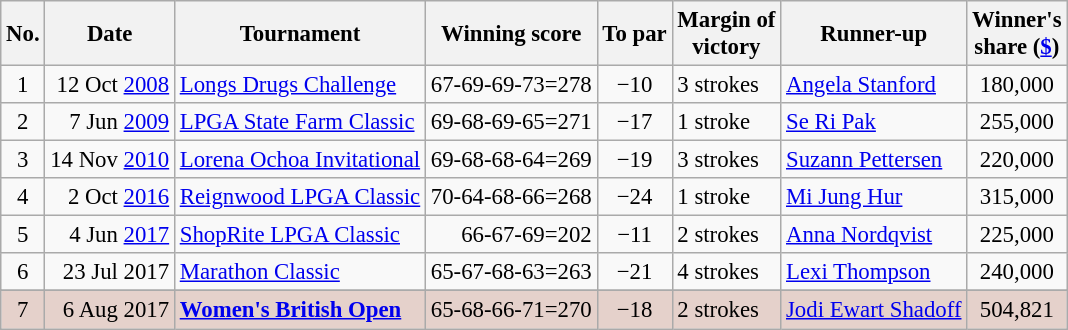<table class="wikitable" style="font-size:95%;">
<tr>
<th>No.</th>
<th>Date</th>
<th>Tournament</th>
<th>Winning score</th>
<th>To par</th>
<th>Margin of<br>victory</th>
<th>Runner-up</th>
<th>Winner's<br>share (<a href='#'>$</a>)</th>
</tr>
<tr>
<td align=center>1</td>
<td align=right>12 Oct <a href='#'>2008</a></td>
<td><a href='#'>Longs Drugs Challenge</a></td>
<td align=right>67-69-69-73=278</td>
<td align=center>−10</td>
<td>3 strokes</td>
<td> <a href='#'>Angela Stanford</a></td>
<td align=center>180,000</td>
</tr>
<tr>
<td align=center>2</td>
<td align=right>7 Jun <a href='#'>2009</a></td>
<td><a href='#'>LPGA State Farm Classic</a></td>
<td align=right>69-68-69-65=271</td>
<td align=center>−17</td>
<td>1 stroke</td>
<td> <a href='#'>Se Ri Pak</a></td>
<td align=center>255,000</td>
</tr>
<tr>
<td align=center>3</td>
<td align=right>14 Nov <a href='#'>2010</a></td>
<td><a href='#'>Lorena Ochoa Invitational</a></td>
<td align=right>69-68-68-64=269</td>
<td align=center>−19</td>
<td>3 strokes</td>
<td> <a href='#'>Suzann Pettersen</a></td>
<td align=center>220,000</td>
</tr>
<tr>
<td align=center>4</td>
<td align=right>2 Oct <a href='#'>2016</a></td>
<td><a href='#'>Reignwood LPGA Classic</a></td>
<td align=right>70-64-68-66=268</td>
<td align=center>−24</td>
<td>1 stroke</td>
<td> <a href='#'>Mi Jung Hur</a></td>
<td align=center>315,000</td>
</tr>
<tr>
<td align=center>5</td>
<td align=right>4 Jun <a href='#'>2017</a></td>
<td><a href='#'>ShopRite LPGA Classic</a></td>
<td align=right>66-67-69=202</td>
<td align=center>−11</td>
<td>2 strokes</td>
<td> <a href='#'>Anna Nordqvist</a></td>
<td align=center>225,000</td>
</tr>
<tr>
<td align=center>6</td>
<td align=right>23 Jul 2017</td>
<td><a href='#'>Marathon Classic</a></td>
<td align=right>65-67-68-63=263</td>
<td align=center>−21</td>
<td>4 strokes</td>
<td> <a href='#'>Lexi Thompson</a></td>
<td align=center>240,000</td>
</tr>
<tr>
</tr>
<tr style="background:#e5d1cb;">
<td align=center>7</td>
<td align=right>6 Aug 2017</td>
<td><strong><a href='#'>Women's British Open</a></strong></td>
<td align=right>65-68-66-71=270</td>
<td align=center>−18</td>
<td>2 strokes</td>
<td> <a href='#'>Jodi Ewart Shadoff</a></td>
<td align=center>504,821</td>
</tr>
</table>
